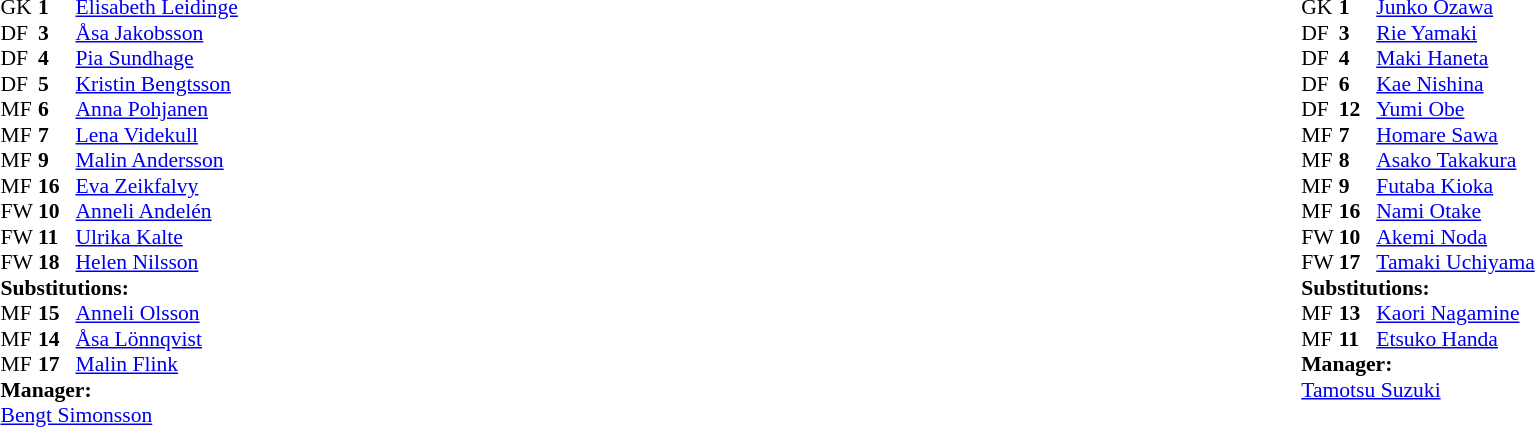<table width="100%">
<tr>
<td valign="top" width="40%"><br><table style="font-size:90%" cellspacing="0" cellpadding="0">
<tr>
<th width=25></th>
<th width=25></th>
</tr>
<tr>
<td>GK</td>
<td><strong>1</strong></td>
<td><a href='#'>Elisabeth Leidinge</a></td>
</tr>
<tr>
<td>DF</td>
<td><strong>3</strong></td>
<td><a href='#'>Åsa Jakobsson</a></td>
<td></td>
<td></td>
</tr>
<tr>
<td>DF</td>
<td><strong>4</strong></td>
<td><a href='#'>Pia Sundhage</a></td>
</tr>
<tr>
<td>DF</td>
<td><strong>5</strong></td>
<td><a href='#'>Kristin Bengtsson</a></td>
</tr>
<tr>
<td>MF</td>
<td><strong>6</strong></td>
<td><a href='#'>Anna Pohjanen</a></td>
<td></td>
<td></td>
</tr>
<tr>
<td>MF</td>
<td><strong>7</strong></td>
<td><a href='#'>Lena Videkull</a></td>
</tr>
<tr>
<td>MF</td>
<td><strong>9</strong></td>
<td><a href='#'>Malin Andersson</a></td>
</tr>
<tr>
<td>MF</td>
<td><strong>16</strong></td>
<td><a href='#'>Eva Zeikfalvy</a></td>
<td></td>
<td></td>
</tr>
<tr>
<td>FW</td>
<td><strong>10</strong></td>
<td><a href='#'>Anneli Andelén</a></td>
</tr>
<tr>
<td>FW</td>
<td><strong>11</strong></td>
<td><a href='#'>Ulrika Kalte</a></td>
</tr>
<tr>
<td>FW</td>
<td><strong>18</strong></td>
<td><a href='#'>Helen Nilsson</a></td>
</tr>
<tr>
<td colspan=3><strong>Substitutions:</strong></td>
</tr>
<tr>
<td>MF</td>
<td><strong>15</strong></td>
<td><a href='#'>Anneli Olsson</a></td>
<td></td>
<td></td>
</tr>
<tr>
<td>MF</td>
<td><strong>14</strong></td>
<td><a href='#'>Åsa Lönnqvist</a></td>
<td></td>
<td></td>
</tr>
<tr>
<td>MF</td>
<td><strong>17</strong></td>
<td><a href='#'>Malin Flink</a></td>
<td></td>
<td></td>
</tr>
<tr>
<td colspan=3><strong>Manager:</strong></td>
</tr>
<tr>
<td colspan=3><a href='#'>Bengt Simonsson</a></td>
</tr>
</table>
</td>
<td valign="top"></td>
<td valign="top" width="50%"><br><table style="font-size:90%; margin:auto" cellspacing="0" cellpadding="0">
<tr>
<th width=25></th>
<th width=25></th>
</tr>
<tr>
<td>GK</td>
<td><strong>1</strong></td>
<td><a href='#'>Junko Ozawa</a></td>
</tr>
<tr>
<td>DF</td>
<td><strong>3</strong></td>
<td><a href='#'>Rie Yamaki</a></td>
<td></td>
</tr>
<tr>
<td>DF</td>
<td><strong>4</strong></td>
<td><a href='#'>Maki Haneta</a></td>
</tr>
<tr>
<td>DF</td>
<td><strong>6</strong></td>
<td><a href='#'>Kae Nishina</a></td>
</tr>
<tr>
<td>DF</td>
<td><strong>12</strong></td>
<td><a href='#'>Yumi Obe</a></td>
</tr>
<tr>
<td>MF</td>
<td><strong>7</strong></td>
<td><a href='#'>Homare Sawa</a></td>
<td></td>
<td></td>
</tr>
<tr>
<td>MF</td>
<td><strong>8</strong></td>
<td><a href='#'>Asako Takakura</a></td>
</tr>
<tr>
<td>MF</td>
<td><strong>9</strong></td>
<td><a href='#'>Futaba Kioka</a></td>
</tr>
<tr>
<td>MF</td>
<td><strong>16</strong></td>
<td><a href='#'>Nami Otake</a></td>
<td></td>
<td></td>
</tr>
<tr>
<td>FW</td>
<td><strong>10</strong></td>
<td><a href='#'>Akemi Noda</a></td>
</tr>
<tr>
<td>FW</td>
<td><strong>17</strong></td>
<td><a href='#'>Tamaki Uchiyama</a></td>
</tr>
<tr>
<td colspan=3><strong>Substitutions:</strong></td>
</tr>
<tr>
<td>MF</td>
<td><strong>13</strong></td>
<td><a href='#'>Kaori Nagamine</a></td>
<td></td>
<td></td>
</tr>
<tr>
<td>MF</td>
<td><strong>11</strong></td>
<td><a href='#'>Etsuko Handa</a></td>
<td></td>
<td></td>
</tr>
<tr>
<td colspan=3><strong>Manager:</strong></td>
</tr>
<tr>
<td colspan=3><a href='#'>Tamotsu Suzuki</a></td>
</tr>
</table>
</td>
</tr>
</table>
